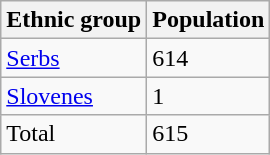<table class="wikitable">
<tr>
<th>Ethnic group</th>
<th>Population</th>
</tr>
<tr>
<td><a href='#'>Serbs</a></td>
<td>614</td>
</tr>
<tr>
<td><a href='#'>Slovenes</a></td>
<td>1</td>
</tr>
<tr>
<td>Total</td>
<td>615</td>
</tr>
</table>
